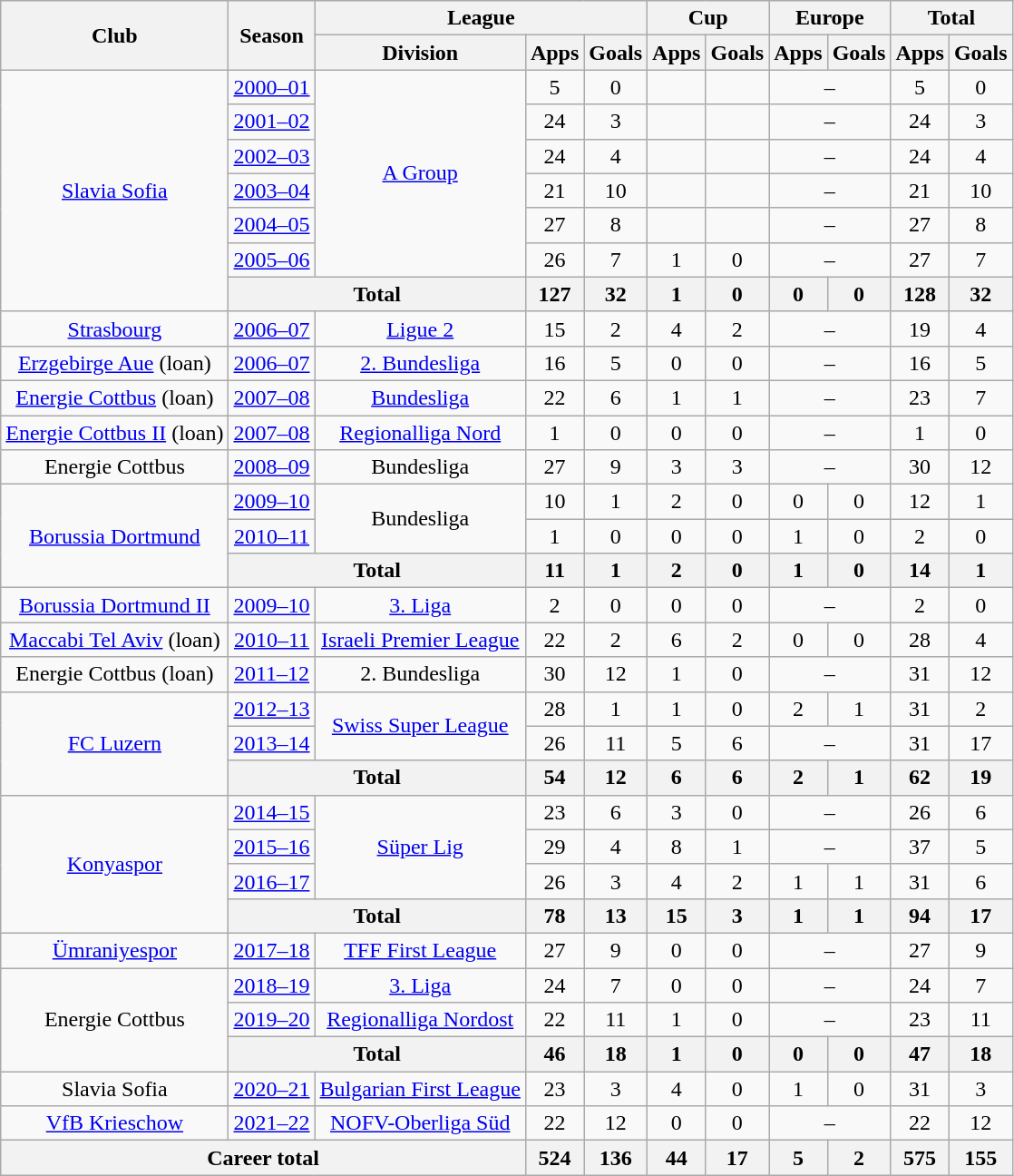<table class="wikitable" style="text-align:center">
<tr>
<th rowspan="2">Club</th>
<th rowspan="2">Season</th>
<th colspan="3">League</th>
<th colspan="2">Cup</th>
<th colspan="2">Europe</th>
<th colspan="2">Total</th>
</tr>
<tr>
<th>Division</th>
<th>Apps</th>
<th>Goals</th>
<th>Apps</th>
<th>Goals</th>
<th>Apps</th>
<th>Goals</th>
<th>Apps</th>
<th>Goals</th>
</tr>
<tr>
<td rowspan="7"><a href='#'>Slavia Sofia</a></td>
<td><a href='#'>2000–01</a></td>
<td rowspan="6"><a href='#'>A Group</a></td>
<td>5</td>
<td>0</td>
<td></td>
<td></td>
<td colspan="2">–</td>
<td>5</td>
<td>0</td>
</tr>
<tr>
<td><a href='#'>2001–02</a></td>
<td>24</td>
<td>3</td>
<td></td>
<td></td>
<td colspan="2">–</td>
<td>24</td>
<td>3</td>
</tr>
<tr>
<td><a href='#'>2002–03</a></td>
<td>24</td>
<td>4</td>
<td></td>
<td></td>
<td colspan="2">–</td>
<td>24</td>
<td>4</td>
</tr>
<tr>
<td><a href='#'>2003–04</a></td>
<td>21</td>
<td>10</td>
<td></td>
<td></td>
<td colspan="2">–</td>
<td>21</td>
<td>10</td>
</tr>
<tr>
<td><a href='#'>2004–05</a></td>
<td>27</td>
<td>8</td>
<td></td>
<td></td>
<td colspan="2">–</td>
<td>27</td>
<td>8</td>
</tr>
<tr>
<td><a href='#'>2005–06</a></td>
<td>26</td>
<td>7</td>
<td>1</td>
<td>0</td>
<td colspan="2">–</td>
<td>27</td>
<td>7</td>
</tr>
<tr>
<th colspan="2">Total</th>
<th>127</th>
<th>32</th>
<th>1</th>
<th>0</th>
<th>0</th>
<th>0</th>
<th>128</th>
<th>32</th>
</tr>
<tr>
<td><a href='#'>Strasbourg</a></td>
<td><a href='#'>2006–07</a></td>
<td><a href='#'>Ligue 2</a></td>
<td>15</td>
<td>2</td>
<td>4</td>
<td>2</td>
<td colspan="2">–</td>
<td>19</td>
<td>4</td>
</tr>
<tr>
<td><a href='#'>Erzgebirge Aue</a> (loan)</td>
<td><a href='#'>2006–07</a></td>
<td><a href='#'>2. Bundesliga</a></td>
<td>16</td>
<td>5</td>
<td>0</td>
<td>0</td>
<td colspan="2">–</td>
<td>16</td>
<td>5</td>
</tr>
<tr>
<td><a href='#'>Energie Cottbus</a> (loan)</td>
<td><a href='#'>2007–08</a></td>
<td><a href='#'>Bundesliga</a></td>
<td>22</td>
<td>6</td>
<td>1</td>
<td>1</td>
<td colspan="2">–</td>
<td>23</td>
<td>7</td>
</tr>
<tr>
<td><a href='#'>Energie Cottbus II</a> (loan)</td>
<td><a href='#'>2007–08</a></td>
<td><a href='#'>Regionalliga Nord</a></td>
<td>1</td>
<td>0</td>
<td>0</td>
<td>0</td>
<td colspan="2">–</td>
<td>1</td>
<td>0</td>
</tr>
<tr>
<td>Energie Cottbus</td>
<td><a href='#'>2008–09</a></td>
<td>Bundesliga</td>
<td>27</td>
<td>9</td>
<td>3</td>
<td>3</td>
<td colspan="2">–</td>
<td>30</td>
<td>12</td>
</tr>
<tr>
<td rowspan="3"><a href='#'>Borussia Dortmund</a></td>
<td><a href='#'>2009–10</a></td>
<td rowspan="2">Bundesliga</td>
<td>10</td>
<td>1</td>
<td>2</td>
<td>0</td>
<td>0</td>
<td>0</td>
<td>12</td>
<td>1</td>
</tr>
<tr>
<td><a href='#'>2010–11</a></td>
<td>1</td>
<td>0</td>
<td>0</td>
<td>0</td>
<td>1</td>
<td>0</td>
<td>2</td>
<td>0</td>
</tr>
<tr>
<th colspan="2">Total</th>
<th>11</th>
<th>1</th>
<th>2</th>
<th>0</th>
<th>1</th>
<th>0</th>
<th>14</th>
<th>1</th>
</tr>
<tr>
<td><a href='#'>Borussia Dortmund II</a></td>
<td><a href='#'>2009–10</a></td>
<td><a href='#'>3. Liga</a></td>
<td>2</td>
<td>0</td>
<td>0</td>
<td>0</td>
<td colspan="2">–</td>
<td>2</td>
<td>0</td>
</tr>
<tr>
<td><a href='#'>Maccabi Tel Aviv</a> (loan)</td>
<td><a href='#'>2010–11</a></td>
<td><a href='#'>Israeli Premier League</a></td>
<td>22</td>
<td>2</td>
<td>6</td>
<td>2</td>
<td>0</td>
<td>0</td>
<td>28</td>
<td>4</td>
</tr>
<tr>
<td>Energie Cottbus (loan)</td>
<td><a href='#'>2011–12</a></td>
<td>2. Bundesliga</td>
<td>30</td>
<td>12</td>
<td>1</td>
<td>0</td>
<td colspan="2">–</td>
<td>31</td>
<td>12</td>
</tr>
<tr>
<td rowspan="3"><a href='#'>FC Luzern</a></td>
<td><a href='#'>2012–13</a></td>
<td rowspan="2"><a href='#'>Swiss Super League</a></td>
<td>28</td>
<td>1</td>
<td>1</td>
<td>0</td>
<td>2</td>
<td>1</td>
<td>31</td>
<td>2</td>
</tr>
<tr>
<td><a href='#'>2013–14</a></td>
<td>26</td>
<td>11</td>
<td>5</td>
<td>6</td>
<td colspan="2">–</td>
<td>31</td>
<td>17</td>
</tr>
<tr>
<th colspan="2">Total</th>
<th>54</th>
<th>12</th>
<th>6</th>
<th>6</th>
<th>2</th>
<th>1</th>
<th>62</th>
<th>19</th>
</tr>
<tr>
<td rowspan="4"><a href='#'>Konyaspor</a></td>
<td><a href='#'>2014–15</a></td>
<td rowspan="3"><a href='#'>Süper Lig</a></td>
<td>23</td>
<td>6</td>
<td>3</td>
<td>0</td>
<td colspan="2">–</td>
<td>26</td>
<td>6</td>
</tr>
<tr>
<td><a href='#'>2015–16</a></td>
<td>29</td>
<td>4</td>
<td>8</td>
<td>1</td>
<td colspan="2">–</td>
<td>37</td>
<td>5</td>
</tr>
<tr>
<td><a href='#'>2016–17</a></td>
<td>26</td>
<td>3</td>
<td>4</td>
<td>2</td>
<td>1</td>
<td>1</td>
<td>31</td>
<td>6</td>
</tr>
<tr>
<th colspan="2">Total</th>
<th>78</th>
<th>13</th>
<th>15</th>
<th>3</th>
<th>1</th>
<th>1</th>
<th>94</th>
<th>17</th>
</tr>
<tr>
<td><a href='#'>Ümraniyespor</a></td>
<td><a href='#'>2017–18</a></td>
<td><a href='#'>TFF First League</a></td>
<td>27</td>
<td>9</td>
<td>0</td>
<td>0</td>
<td colspan="2">–</td>
<td>27</td>
<td>9</td>
</tr>
<tr>
<td rowspan="3">Energie Cottbus</td>
<td><a href='#'>2018–19</a></td>
<td><a href='#'>3. Liga</a></td>
<td>24</td>
<td>7</td>
<td>0</td>
<td>0</td>
<td colspan="2">–</td>
<td>24</td>
<td>7</td>
</tr>
<tr>
<td><a href='#'>2019–20</a></td>
<td><a href='#'>Regionalliga Nordost</a></td>
<td>22</td>
<td>11</td>
<td>1</td>
<td>0</td>
<td colspan="2">–</td>
<td>23</td>
<td>11</td>
</tr>
<tr>
<th colspan="2">Total</th>
<th>46</th>
<th>18</th>
<th>1</th>
<th>0</th>
<th>0</th>
<th>0</th>
<th>47</th>
<th>18</th>
</tr>
<tr>
<td>Slavia Sofia</td>
<td><a href='#'>2020–21</a></td>
<td><a href='#'>Bulgarian First League</a></td>
<td>23</td>
<td>3</td>
<td>4</td>
<td>0</td>
<td>1</td>
<td>0</td>
<td>31</td>
<td>3</td>
</tr>
<tr>
<td><a href='#'>VfB Krieschow</a></td>
<td><a href='#'>2021–22</a></td>
<td><a href='#'>NOFV-Oberliga Süd</a></td>
<td>22</td>
<td>12</td>
<td>0</td>
<td>0</td>
<td colspan="2">–</td>
<td>22</td>
<td>12</td>
</tr>
<tr>
<th colspan="3">Career total</th>
<th>524</th>
<th>136</th>
<th>44</th>
<th>17</th>
<th>5</th>
<th>2</th>
<th>575</th>
<th>155</th>
</tr>
</table>
